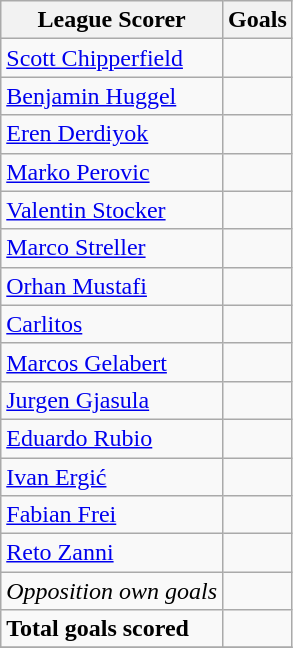<table class="wikitable">
<tr>
<th>League Scorer</th>
<th>Goals</th>
</tr>
<tr>
<td> <a href='#'>Scott Chipperfield</a></td>
<td></td>
</tr>
<tr>
<td> <a href='#'>Benjamin Huggel</a></td>
<td></td>
</tr>
<tr>
<td> <a href='#'>Eren Derdiyok</a></td>
<td></td>
</tr>
<tr>
<td> <a href='#'>Marko Perovic</a></td>
<td></td>
</tr>
<tr>
<td> <a href='#'>Valentin Stocker</a></td>
<td></td>
</tr>
<tr>
<td> <a href='#'>Marco Streller</a></td>
<td></td>
</tr>
<tr>
<td> <a href='#'>Orhan Mustafi</a></td>
<td></td>
</tr>
<tr>
<td> <a href='#'>Carlitos</a></td>
<td></td>
</tr>
<tr>
<td> <a href='#'>Marcos Gelabert</a></td>
<td></td>
</tr>
<tr>
<td> <a href='#'>Jurgen Gjasula</a></td>
<td></td>
</tr>
<tr>
<td> <a href='#'>Eduardo Rubio</a></td>
<td></td>
</tr>
<tr>
<td> <a href='#'>Ivan Ergić</a></td>
<td></td>
</tr>
<tr>
<td> <a href='#'>Fabian Frei</a></td>
<td></td>
</tr>
<tr>
<td> <a href='#'>Reto Zanni</a></td>
<td></td>
</tr>
<tr>
<td><em>Opposition own goals</em></td>
<td></td>
</tr>
<tr>
<td><strong>Total goals scored</strong></td>
<td></td>
</tr>
<tr>
</tr>
</table>
